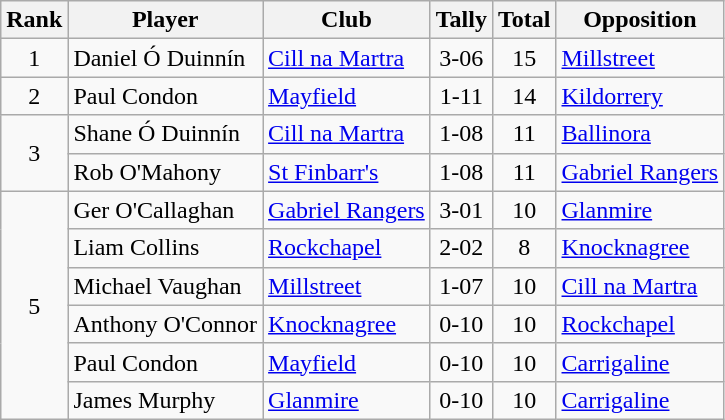<table class="wikitable">
<tr>
<th>Rank</th>
<th>Player</th>
<th>Club</th>
<th>Tally</th>
<th>Total</th>
<th>Opposition</th>
</tr>
<tr>
<td rowspan="1" style="text-align:center;">1</td>
<td>Daniel Ó Duinnín</td>
<td><a href='#'>Cill na Martra</a></td>
<td align=center>3-06</td>
<td align=center>15</td>
<td><a href='#'>Millstreet</a></td>
</tr>
<tr>
<td rowspan="1" style="text-align:center;">2</td>
<td>Paul Condon</td>
<td><a href='#'>Mayfield</a></td>
<td align=center>1-11</td>
<td align=center>14</td>
<td><a href='#'>Kildorrery</a></td>
</tr>
<tr>
<td rowspan="2" style="text-align:center;">3</td>
<td>Shane Ó Duinnín</td>
<td><a href='#'>Cill na Martra</a></td>
<td align=center>1-08</td>
<td align=center>11</td>
<td><a href='#'>Ballinora</a></td>
</tr>
<tr>
<td>Rob O'Mahony</td>
<td><a href='#'>St Finbarr's</a></td>
<td align=center>1-08</td>
<td align=center>11</td>
<td><a href='#'>Gabriel Rangers</a></td>
</tr>
<tr>
<td rowspan="6" style="text-align:center;">5</td>
<td>Ger O'Callaghan</td>
<td><a href='#'>Gabriel Rangers</a></td>
<td align=center>3-01</td>
<td align=center>10</td>
<td><a href='#'>Glanmire</a></td>
</tr>
<tr>
<td>Liam Collins</td>
<td><a href='#'>Rockchapel</a></td>
<td align=center>2-02</td>
<td align=center>8</td>
<td><a href='#'>Knocknagree</a></td>
</tr>
<tr>
<td>Michael Vaughan</td>
<td><a href='#'>Millstreet</a></td>
<td align=center>1-07</td>
<td align=center>10</td>
<td><a href='#'>Cill na Martra</a></td>
</tr>
<tr>
<td>Anthony O'Connor</td>
<td><a href='#'>Knocknagree</a></td>
<td align=center>0-10</td>
<td align=center>10</td>
<td><a href='#'>Rockchapel</a></td>
</tr>
<tr>
<td>Paul Condon</td>
<td><a href='#'>Mayfield</a></td>
<td align=center>0-10</td>
<td align=center>10</td>
<td><a href='#'>Carrigaline</a></td>
</tr>
<tr>
<td>James Murphy</td>
<td><a href='#'>Glanmire</a></td>
<td align=center>0-10</td>
<td align=center>10</td>
<td><a href='#'>Carrigaline</a></td>
</tr>
</table>
